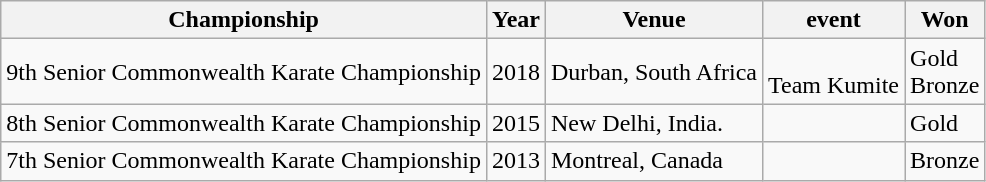<table class="wikitable">
<tr>
<th><strong>Championship</strong></th>
<th>Year</th>
<th>Venue</th>
<th>event</th>
<th>Won</th>
</tr>
<tr>
<td>9th  Senior Commonwealth Karate Championship</td>
<td>2018</td>
<td>Durban,  South Africa</td>
<td><br>Team  Kumite</td>
<td>Gold<br>Bronze</td>
</tr>
<tr>
<td>8th  Senior Commonwealth Karate Championship</td>
<td>2015</td>
<td>New  Delhi, India.</td>
<td></td>
<td>Gold</td>
</tr>
<tr>
<td>7th  Senior Commonwealth Karate Championship</td>
<td>2013</td>
<td>Montreal,  Canada</td>
<td></td>
<td>Bronze</td>
</tr>
</table>
